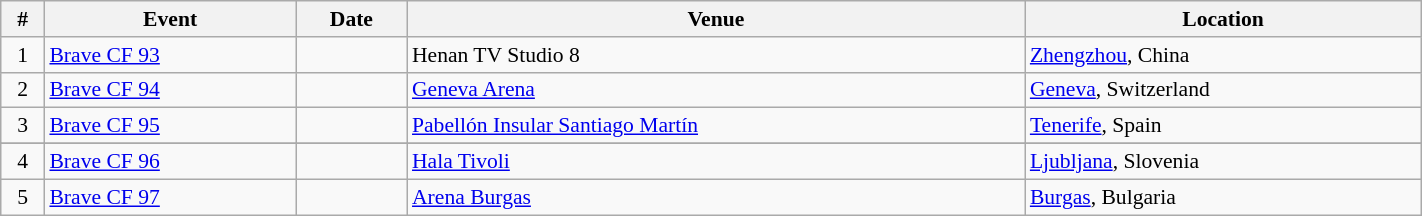<table class="wikitable" style="width:75%; font-size:90%;">
<tr>
<th scope="col">#</th>
<th scope="col">Event</th>
<th scope="col">Date</th>
<th scope="col">Venue</th>
<th scope="col">Location</th>
</tr>
<tr>
<td align=center>1</td>
<td><a href='#'>Brave CF 93</a></td>
<td></td>
<td>Henan TV Studio 8</td>
<td><a href='#'>Zhengzhou</a>, China</td>
</tr>
<tr>
<td align=center>2</td>
<td><a href='#'>Brave CF 94</a></td>
<td></td>
<td><a href='#'>Geneva Arena</a></td>
<td><a href='#'>Geneva</a>, Switzerland</td>
</tr>
<tr>
<td align=center>3</td>
<td><a href='#'>Brave CF 95</a></td>
<td></td>
<td><a href='#'>Pabellón Insular Santiago Martín</a></td>
<td><a href='#'>Tenerife</a>, Spain</td>
</tr>
<tr>
</tr>
<tr>
<td align=center>4</td>
<td><a href='#'>Brave CF 96</a></td>
<td></td>
<td><a href='#'>Hala Tivoli</a></td>
<td><a href='#'>Ljubljana</a>, Slovenia</td>
</tr>
<tr>
<td align=center>5</td>
<td><a href='#'>Brave CF 97</a></td>
<td></td>
<td><a href='#'>Arena Burgas</a></td>
<td><a href='#'>Burgas</a>, Bulgaria</td>
</tr>
</table>
